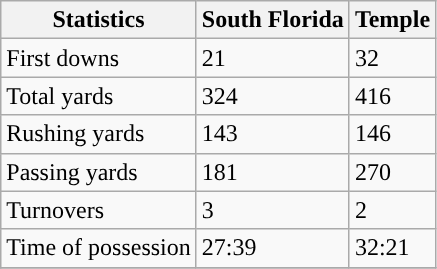<table class="wikitable">
<tr>
<th>Statistics</th>
<th>South Florida</th>
<th>Temple</th>
</tr>
<tr>
<td>First downs</td>
<td>21</td>
<td>32</td>
</tr>
<tr>
<td>Total yards</td>
<td>324</td>
<td>416</td>
</tr>
<tr>
<td>Rushing yards</td>
<td>143</td>
<td>146</td>
</tr>
<tr>
<td>Passing yards</td>
<td>181</td>
<td>270</td>
</tr>
<tr>
<td>Turnovers</td>
<td>3</td>
<td>2</td>
</tr>
<tr>
<td>Time of possession</td>
<td>27:39</td>
<td>32:21</td>
</tr>
<tr>
</tr>
</table>
